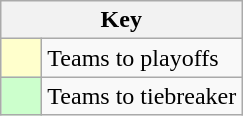<table class="wikitable" style="text-align: center;">
<tr>
<th colspan=2>Key</th>
</tr>
<tr>
<td style="background:#ffffcc; width:20px;"></td>
<td align=left>Teams to playoffs</td>
</tr>
<tr>
<td style="background:#ccffcc; width:20px;"></td>
<td align=left>Teams to tiebreaker</td>
</tr>
</table>
